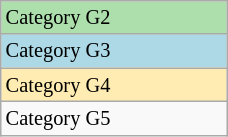<table class="wikitable" style="font-size:85%;" width=12%>
<tr bgcolor="#ADDFAD">
<td>Category G2</td>
</tr>
<tr bgcolor="lightblue">
<td>Category G3</td>
</tr>
<tr bgcolor=#ffecb2>
<td>Category G4</td>
</tr>
<tr>
<td>Category G5</td>
</tr>
</table>
